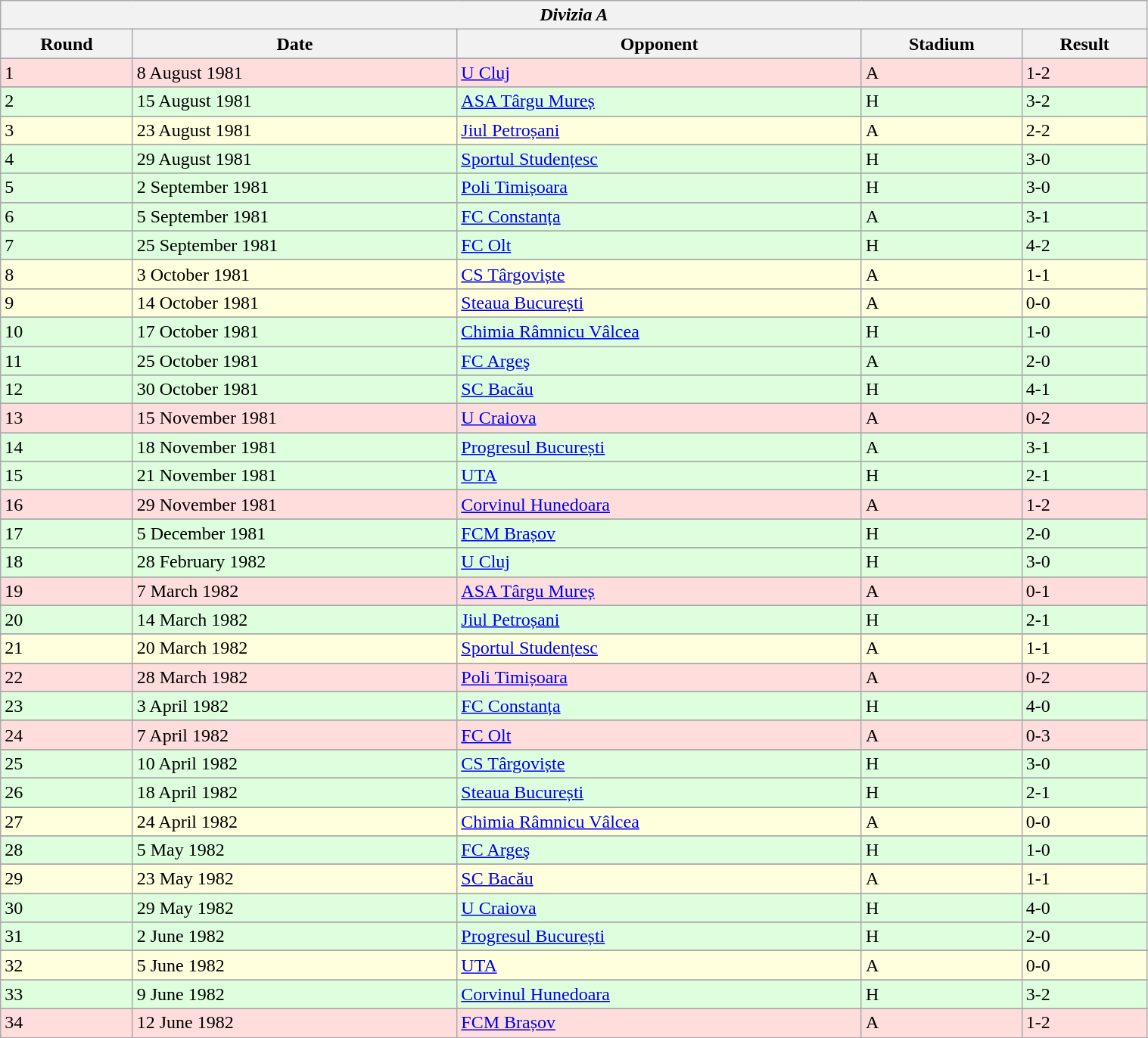<table class="wikitable" style="width:80%;">
<tr>
<th colspan="5" style="text-align:center;"><em>Divizia A</em></th>
</tr>
<tr>
<th>Round</th>
<th>Date</th>
<th>Opponent</th>
<th>Stadium</th>
<th>Result</th>
</tr>
<tr>
</tr>
<tr bgcolor="#ffdddd">
<td>1</td>
<td>8 August 1981</td>
<td><a href='#'>U Cluj</a></td>
<td>A</td>
<td>1-2</td>
</tr>
<tr>
</tr>
<tr bgcolor="#ddffdd">
<td>2</td>
<td>15 August 1981</td>
<td><a href='#'>ASA Târgu Mureș</a></td>
<td>H</td>
<td>3-2</td>
</tr>
<tr>
</tr>
<tr bgcolor="#ffffdd">
<td>3</td>
<td>23 August 1981</td>
<td><a href='#'>Jiul Petroșani</a></td>
<td>A</td>
<td>2-2</td>
</tr>
<tr>
</tr>
<tr bgcolor="#ddffdd">
<td>4</td>
<td>29 August 1981</td>
<td><a href='#'>Sportul Studențesc</a></td>
<td>H</td>
<td>3-0</td>
</tr>
<tr>
</tr>
<tr bgcolor="#ddffdd">
<td>5</td>
<td>2 September 1981</td>
<td><a href='#'>Poli Timișoara</a></td>
<td>H</td>
<td>3-0</td>
</tr>
<tr>
</tr>
<tr bgcolor="#ddffdd">
<td>6</td>
<td>5 September 1981</td>
<td><a href='#'>FC Constanța</a></td>
<td>A</td>
<td>3-1</td>
</tr>
<tr>
</tr>
<tr bgcolor="#ddffdd">
<td>7</td>
<td>25 September 1981</td>
<td><a href='#'>FC Olt</a></td>
<td>H</td>
<td>4-2</td>
</tr>
<tr>
</tr>
<tr bgcolor="#ffffdd">
<td>8</td>
<td>3 October 1981</td>
<td><a href='#'>CS Târgoviște</a></td>
<td>A</td>
<td>1-1</td>
</tr>
<tr>
</tr>
<tr bgcolor="#ffffdd">
<td>9</td>
<td>14 October 1981</td>
<td><a href='#'>Steaua București</a></td>
<td>A</td>
<td>0-0</td>
</tr>
<tr>
</tr>
<tr bgcolor="#ddffdd">
<td>10</td>
<td>17 October 1981</td>
<td><a href='#'>Chimia Râmnicu Vâlcea</a></td>
<td>H</td>
<td>1-0</td>
</tr>
<tr>
</tr>
<tr bgcolor="#ddffdd">
<td>11</td>
<td>25 October 1981</td>
<td><a href='#'>FC Argeş</a></td>
<td>A</td>
<td>2-0</td>
</tr>
<tr>
</tr>
<tr bgcolor="#ddffdd">
<td>12</td>
<td>30 October 1981</td>
<td><a href='#'>SC Bacău</a></td>
<td>H</td>
<td>4-1</td>
</tr>
<tr>
</tr>
<tr bgcolor="#ffdddd">
<td>13</td>
<td>15 November 1981</td>
<td><a href='#'>U Craiova</a></td>
<td>A</td>
<td>0-2</td>
</tr>
<tr>
</tr>
<tr bgcolor="#ddffdd">
<td>14</td>
<td>18 November 1981</td>
<td><a href='#'>Progresul București</a></td>
<td>A</td>
<td>3-1</td>
</tr>
<tr>
</tr>
<tr bgcolor="#ddffdd">
<td>15</td>
<td>21 November 1981</td>
<td><a href='#'>UTA</a></td>
<td>H</td>
<td>2-1</td>
</tr>
<tr>
</tr>
<tr bgcolor="#ffdddd">
<td>16</td>
<td>29 November 1981</td>
<td><a href='#'>Corvinul Hunedoara</a></td>
<td>A</td>
<td>1-2</td>
</tr>
<tr>
</tr>
<tr bgcolor="#ddffdd">
<td>17</td>
<td>5 December 1981</td>
<td><a href='#'>FCM Brașov</a></td>
<td>H</td>
<td>2-0</td>
</tr>
<tr>
</tr>
<tr bgcolor="#ddffdd">
<td>18</td>
<td>28 February 1982</td>
<td><a href='#'>U Cluj</a></td>
<td>H</td>
<td>3-0</td>
</tr>
<tr>
</tr>
<tr bgcolor="#ffdddd">
<td>19</td>
<td>7 March 1982</td>
<td><a href='#'>ASA Târgu Mureș</a></td>
<td>A</td>
<td>0-1</td>
</tr>
<tr>
</tr>
<tr bgcolor="#ddffdd">
<td>20</td>
<td>14 March 1982</td>
<td><a href='#'>Jiul Petroșani</a></td>
<td>H</td>
<td>2-1</td>
</tr>
<tr>
</tr>
<tr bgcolor="#ffffdd">
<td>21</td>
<td>20 March 1982</td>
<td><a href='#'>Sportul Studențesc</a></td>
<td>A</td>
<td>1-1</td>
</tr>
<tr>
</tr>
<tr bgcolor="#ffdddd">
<td>22</td>
<td>28 March 1982</td>
<td><a href='#'>Poli Timișoara</a></td>
<td>A</td>
<td>0-2</td>
</tr>
<tr>
</tr>
<tr bgcolor="#ddffdd">
<td>23</td>
<td>3 April 1982</td>
<td><a href='#'>FC Constanța</a></td>
<td>H</td>
<td>4-0</td>
</tr>
<tr>
</tr>
<tr bgcolor="#ffdddd">
<td>24</td>
<td>7 April 1982</td>
<td><a href='#'>FC Olt</a></td>
<td>A</td>
<td>0-3</td>
</tr>
<tr>
</tr>
<tr bgcolor="#ddffdd">
<td>25</td>
<td>10 April 1982</td>
<td><a href='#'>CS Târgoviște</a></td>
<td>H</td>
<td>3-0</td>
</tr>
<tr>
</tr>
<tr bgcolor="#ddffdd">
<td>26</td>
<td>18 April 1982</td>
<td><a href='#'>Steaua București</a></td>
<td>H</td>
<td>2-1</td>
</tr>
<tr>
</tr>
<tr bgcolor="#ffffdd">
<td>27</td>
<td>24 April 1982</td>
<td><a href='#'>Chimia Râmnicu Vâlcea</a></td>
<td>A</td>
<td>0-0</td>
</tr>
<tr>
</tr>
<tr bgcolor="#ddffdd">
<td>28</td>
<td>5 May 1982</td>
<td><a href='#'>FC Argeş</a></td>
<td>H</td>
<td>1-0</td>
</tr>
<tr>
</tr>
<tr bgcolor="#ffffdd">
<td>29</td>
<td>23 May 1982</td>
<td><a href='#'>SC Bacău</a></td>
<td>A</td>
<td>1-1</td>
</tr>
<tr>
</tr>
<tr bgcolor="#ddffdd">
<td>30</td>
<td>29 May 1982</td>
<td><a href='#'>U Craiova</a></td>
<td>H</td>
<td>4-0</td>
</tr>
<tr>
</tr>
<tr bgcolor="#ddffdd">
<td>31</td>
<td>2 June 1982</td>
<td><a href='#'>Progresul București</a></td>
<td>H</td>
<td>2-0</td>
</tr>
<tr>
</tr>
<tr bgcolor="#ffffdd">
<td>32</td>
<td>5 June 1982</td>
<td><a href='#'>UTA</a></td>
<td>A</td>
<td>0-0</td>
</tr>
<tr>
</tr>
<tr bgcolor="#ddffdd">
<td>33</td>
<td>9 June 1982</td>
<td><a href='#'>Corvinul Hunedoara</a></td>
<td>H</td>
<td>3-2</td>
</tr>
<tr>
</tr>
<tr bgcolor="#ffdddd">
<td>34</td>
<td>12 June 1982</td>
<td><a href='#'>FCM Brașov</a></td>
<td>A</td>
<td>1-2</td>
</tr>
<tr>
</tr>
</table>
